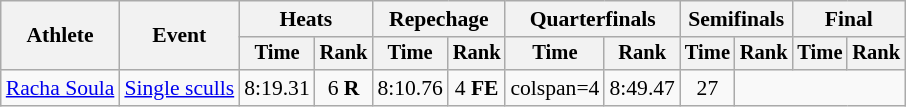<table class="wikitable" style="font-size:90%">
<tr>
<th rowspan="2">Athlete</th>
<th rowspan="2">Event</th>
<th colspan="2">Heats</th>
<th colspan="2">Repechage</th>
<th colspan="2">Quarterfinals</th>
<th colspan="2">Semifinals</th>
<th colspan="2">Final</th>
</tr>
<tr style="font-size:95%">
<th>Time</th>
<th>Rank</th>
<th>Time</th>
<th>Rank</th>
<th>Time</th>
<th>Rank</th>
<th>Time</th>
<th>Rank</th>
<th>Time</th>
<th>Rank</th>
</tr>
<tr align=center>
<td align=left><a href='#'>Racha Soula</a></td>
<td align=left><a href='#'>Single sculls</a></td>
<td>8:19.31</td>
<td>6 <strong>R</strong></td>
<td>8:10.76</td>
<td>4 <strong>FE</strong></td>
<td>colspan=4 </td>
<td>8:49.47</td>
<td>27</td>
</tr>
</table>
